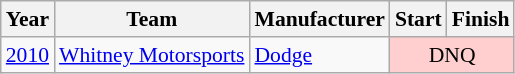<table class="wikitable" style="font-size: 90%;">
<tr>
<th>Year</th>
<th>Team</th>
<th>Manufacturer</th>
<th>Start</th>
<th>Finish</th>
</tr>
<tr>
<td><a href='#'>2010</a></td>
<td><a href='#'>Whitney Motorsports</a></td>
<td><a href='#'>Dodge</a></td>
<td colspan=2 align=center style="background:#FFCFCF;">DNQ</td>
</tr>
</table>
